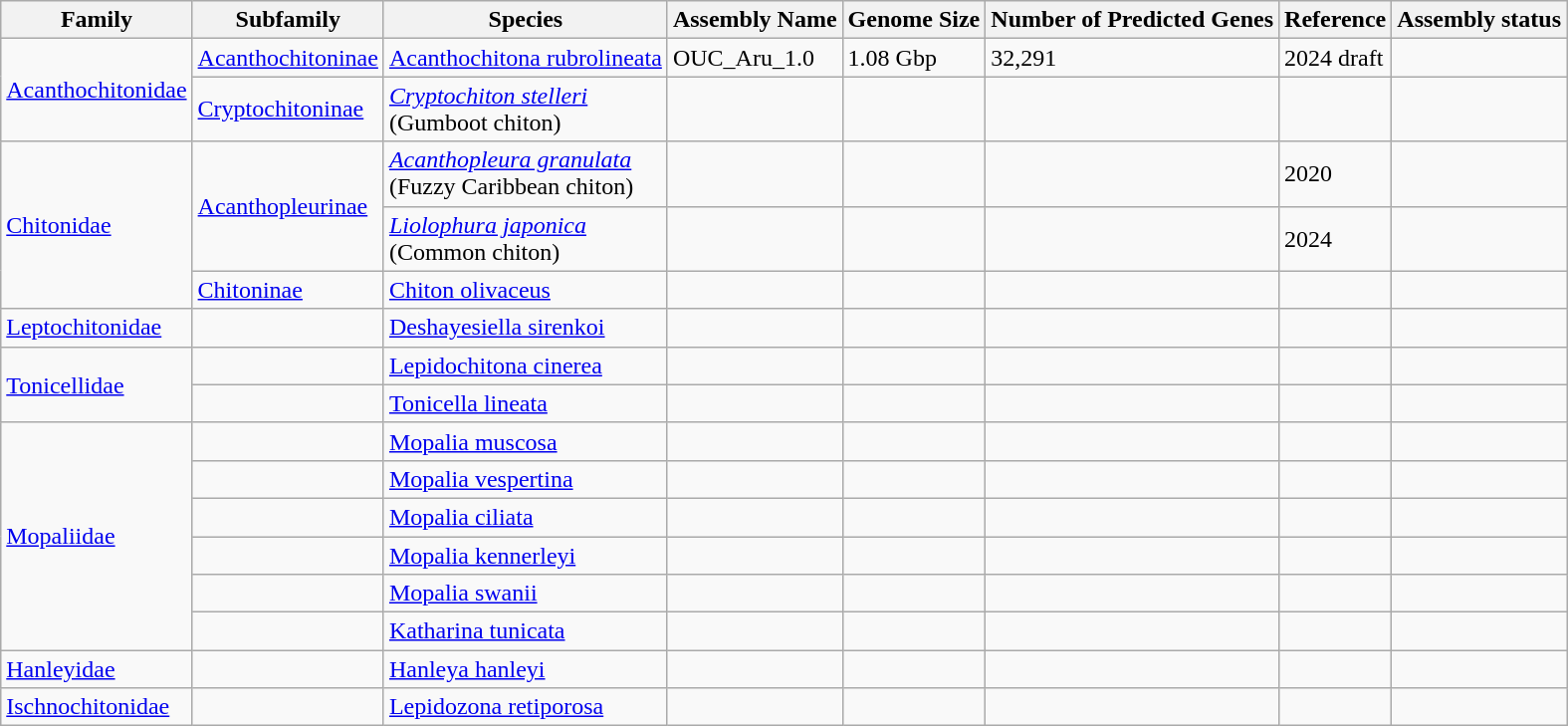<table class="wikitable sortable">
<tr>
<th>Family</th>
<th>Subfamily</th>
<th>Species</th>
<th>Assembly Name</th>
<th>Genome Size</th>
<th>Number of Predicted Genes</th>
<th>Reference</th>
<th>Assembly status</th>
</tr>
<tr>
<td rowspan="2"><a href='#'>Acanthochitonidae</a></td>
<td><a href='#'>Acanthochitoninae</a></td>
<td><a href='#'>Acanthochitona rubrolineata</a></td>
<td>OUC_Aru_1.0</td>
<td>1.08 Gbp</td>
<td>32,291</td>
<td>2024 draft</td>
<td></td>
</tr>
<tr>
<td><a href='#'>Cryptochitoninae</a></td>
<td><a href='#'><em>Cryptochiton stelleri</em></a><br>(Gumboot chiton)</td>
<td></td>
<td></td>
<td></td>
<td></td>
<td></td>
</tr>
<tr>
<td rowspan="3"><a href='#'>Chitonidae</a></td>
<td rowspan="2"><a href='#'>Acanthopleurinae</a></td>
<td><em><a href='#'>Acanthopleura granulata</a></em><br>(Fuzzy Caribbean chiton)</td>
<td></td>
<td></td>
<td></td>
<td>2020</td>
<td></td>
</tr>
<tr>
<td><em><a href='#'>Liolophura japonica</a></em><br>(Common chiton)</td>
<td></td>
<td></td>
<td></td>
<td>2024</td>
<td></td>
</tr>
<tr>
<td><a href='#'>Chitoninae</a></td>
<td colspan="1"><a href='#'>Chiton olivaceus</a></td>
<td></td>
<td></td>
<td></td>
<td></td>
<td></td>
</tr>
<tr>
<td><a href='#'>Leptochitonidae</a></td>
<td></td>
<td><a href='#'>Deshayesiella sirenkoi</a></td>
<td></td>
<td></td>
<td></td>
<td></td>
<td></td>
</tr>
<tr>
<td rowspan="2"><a href='#'>Tonicellidae</a></td>
<td colspan="1"></td>
<td colspan="1"><a href='#'>Lepidochitona cinerea</a></td>
<td></td>
<td></td>
<td></td>
<td></td>
<td></td>
</tr>
<tr>
<td></td>
<td><a href='#'>Tonicella lineata</a></td>
<td></td>
<td></td>
<td></td>
<td></td>
<td></td>
</tr>
<tr>
<td rowspan="6"><a href='#'>Mopaliidae</a></td>
<td colspan="1"></td>
<td colspan="1"><a href='#'>Mopalia muscosa</a></td>
<td></td>
<td></td>
<td></td>
<td></td>
<td></td>
</tr>
<tr>
<td></td>
<td><a href='#'>Mopalia vespertina</a></td>
<td></td>
<td></td>
<td></td>
<td></td>
<td></td>
</tr>
<tr>
<td></td>
<td><a href='#'>Mopalia ciliata</a></td>
<td></td>
<td></td>
<td></td>
<td></td>
<td></td>
</tr>
<tr>
<td></td>
<td><a href='#'>Mopalia kennerleyi</a></td>
<td></td>
<td></td>
<td></td>
<td></td>
<td></td>
</tr>
<tr>
<td></td>
<td><a href='#'>Mopalia swanii</a></td>
<td></td>
<td></td>
<td></td>
<td></td>
<td></td>
</tr>
<tr>
<td></td>
<td><a href='#'>Katharina tunicata</a></td>
<td></td>
<td></td>
<td></td>
<td></td>
<td></td>
</tr>
<tr>
<td><a href='#'>Hanleyidae</a></td>
<td></td>
<td><a href='#'>Hanleya hanleyi</a></td>
<td></td>
<td></td>
<td></td>
<td></td>
<td></td>
</tr>
<tr>
<td><a href='#'>Ischnochitonidae</a></td>
<td></td>
<td><a href='#'>Lepidozona retiporosa</a></td>
<td></td>
<td></td>
<td></td>
<td></td>
<td></td>
</tr>
</table>
